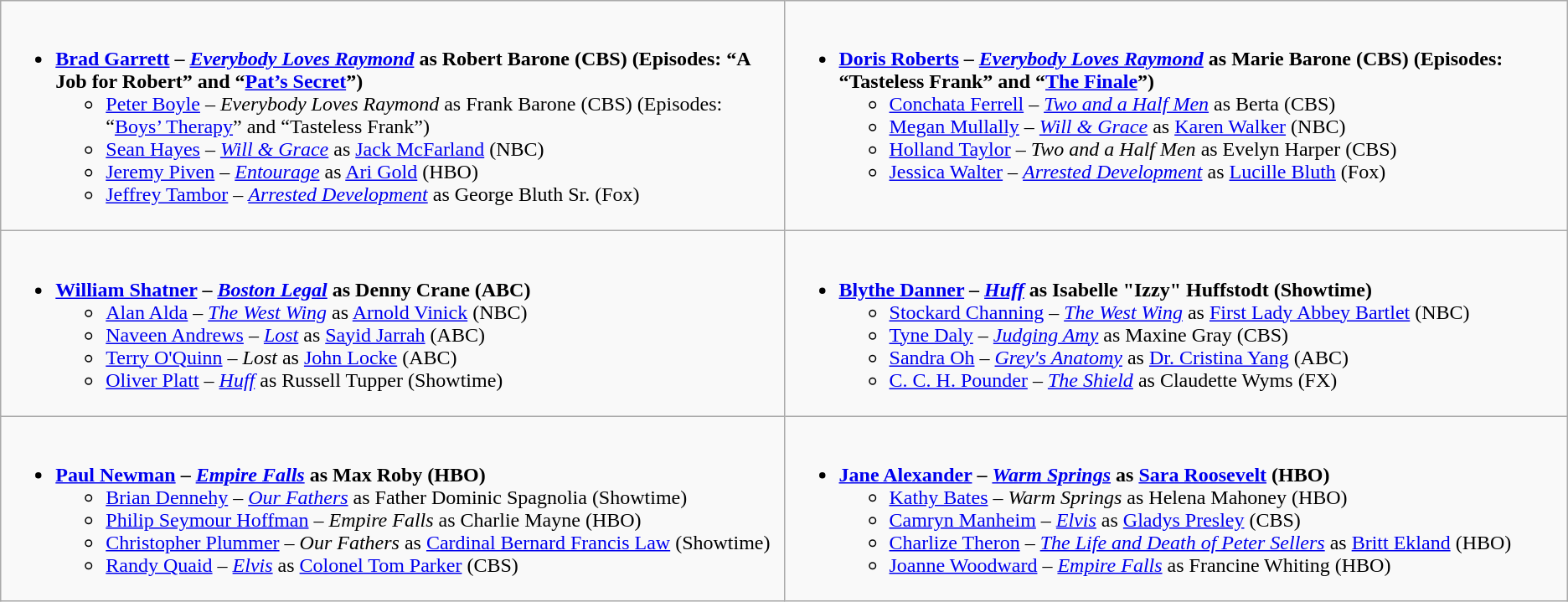<table class="wikitable">
<tr>
<td style="vertical-align:top;" width="50%"><br><ul><li><strong><a href='#'>Brad Garrett</a> – <em><a href='#'>Everybody Loves Raymond</a></em> as Robert Barone (CBS) (Episodes: “A Job for Robert” and “<a href='#'>Pat’s Secret</a>”)</strong><ul><li><a href='#'>Peter Boyle</a> – <em>Everybody Loves Raymond</em> as Frank Barone (CBS) (Episodes: “<a href='#'>Boys’ Therapy</a>” and “Tasteless Frank”)</li><li><a href='#'>Sean Hayes</a> – <em><a href='#'>Will & Grace</a></em> as <a href='#'>Jack McFarland</a> (NBC)</li><li><a href='#'>Jeremy Piven</a> – <em><a href='#'>Entourage</a></em> as <a href='#'>Ari Gold</a> (HBO)</li><li><a href='#'>Jeffrey Tambor</a> – <em><a href='#'>Arrested Development</a></em> as George Bluth Sr. (Fox)</li></ul></li></ul></td>
<td style="vertical-align:top;" width="50%"><br><ul><li><strong><a href='#'>Doris Roberts</a> – <em><a href='#'>Everybody Loves Raymond</a></em> as Marie Barone (CBS) (Episodes: “Tasteless Frank” and “<a href='#'>The Finale</a>”)</strong><ul><li><a href='#'>Conchata Ferrell</a> – <em><a href='#'>Two and a Half Men</a></em> as Berta (CBS)</li><li><a href='#'>Megan Mullally</a> – <em><a href='#'>Will & Grace</a></em> as <a href='#'>Karen Walker</a> (NBC)</li><li><a href='#'>Holland Taylor</a> – <em>Two and a Half Men</em> as Evelyn Harper (CBS)</li><li><a href='#'>Jessica Walter</a> – <em><a href='#'>Arrested Development</a></em> as <a href='#'>Lucille Bluth</a> (Fox)</li></ul></li></ul></td>
</tr>
<tr>
<td style="vertical-align:top;" width="50%"><br><ul><li><strong><a href='#'>William Shatner</a> – <em><a href='#'>Boston Legal</a></em> as Denny Crane (ABC) </strong><ul><li><a href='#'>Alan Alda</a> – <em><a href='#'>The West Wing</a></em> as <a href='#'>Arnold Vinick</a> (NBC)</li><li><a href='#'>Naveen Andrews</a> – <em><a href='#'>Lost</a></em> as <a href='#'>Sayid Jarrah</a> (ABC)</li><li><a href='#'>Terry O'Quinn</a> – <em>Lost</em> as <a href='#'>John Locke</a> (ABC)</li><li><a href='#'>Oliver Platt</a> – <em><a href='#'>Huff</a></em> as Russell Tupper (Showtime)</li></ul></li></ul></td>
<td style="vertical-align:top;" width="50%"><br><ul><li><strong><a href='#'>Blythe Danner</a> – <em><a href='#'>Huff</a></em> as Isabelle "Izzy" Huffstodt (Showtime) </strong><ul><li><a href='#'>Stockard Channing</a> – <em><a href='#'>The West Wing</a></em> as <a href='#'>First Lady Abbey Bartlet</a> (NBC)</li><li><a href='#'>Tyne Daly</a> – <em><a href='#'>Judging Amy</a></em> as Maxine Gray (CBS)</li><li><a href='#'>Sandra Oh</a> – <em><a href='#'>Grey's Anatomy</a></em> as <a href='#'>Dr. Cristina Yang</a> (ABC)</li><li><a href='#'>C. C. H. Pounder</a> – <em><a href='#'>The Shield</a></em> as Claudette Wyms (FX)</li></ul></li></ul></td>
</tr>
<tr>
<td style="vertical-align:top;" width="50%"><br><ul><li><strong><a href='#'>Paul Newman</a> – <em><a href='#'>Empire Falls</a></em> as Max Roby (HBO) </strong><ul><li><a href='#'>Brian Dennehy</a> – <em><a href='#'>Our Fathers</a></em> as Father Dominic Spagnolia (Showtime)</li><li><a href='#'>Philip Seymour Hoffman</a> – <em>Empire Falls</em> as Charlie Mayne (HBO)</li><li><a href='#'>Christopher Plummer</a> – <em>Our Fathers</em> as <a href='#'>Cardinal Bernard Francis Law</a> (Showtime)</li><li><a href='#'>Randy Quaid</a> – <em><a href='#'>Elvis</a></em> as <a href='#'>Colonel Tom Parker</a> (CBS)</li></ul></li></ul></td>
<td style="vertical-align:top;" width="50%"><br><ul><li><strong><a href='#'>Jane Alexander</a> – <em><a href='#'>Warm Springs</a></em> as <a href='#'>Sara Roosevelt</a> (HBO) </strong><ul><li><a href='#'>Kathy Bates</a> – <em>Warm Springs</em> as Helena Mahoney (HBO)</li><li><a href='#'>Camryn Manheim</a> – <em><a href='#'>Elvis</a></em> as <a href='#'>Gladys Presley</a> (CBS)</li><li><a href='#'>Charlize Theron</a> – <em><a href='#'>The Life and Death of Peter Sellers</a></em> as <a href='#'>Britt Ekland</a> (HBO)</li><li><a href='#'>Joanne Woodward</a> – <em><a href='#'>Empire Falls</a></em> as Francine Whiting (HBO)</li></ul></li></ul></td>
</tr>
</table>
